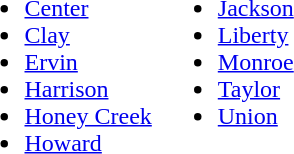<table>
<tr ---- valign="top">
<td><br><ul><li><a href='#'>Center</a></li><li><a href='#'>Clay</a></li><li><a href='#'>Ervin</a></li><li><a href='#'>Harrison</a></li><li><a href='#'>Honey Creek</a></li><li><a href='#'>Howard</a></li></ul></td>
<td><br><ul><li><a href='#'>Jackson</a></li><li><a href='#'>Liberty</a></li><li><a href='#'>Monroe</a></li><li><a href='#'>Taylor</a></li><li><a href='#'>Union</a></li></ul></td>
</tr>
</table>
